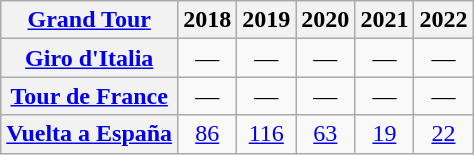<table class="wikitable plainrowheaders">
<tr>
<th scope="col"><a href='#'>Grand Tour</a></th>
<th scope="col">2018</th>
<th scope="col">2019</th>
<th scope="col">2020</th>
<th scope="col">2021</th>
<th scope="col">2022</th>
</tr>
<tr style="text-align:center;">
<th scope="row"> <a href='#'>Giro d'Italia</a></th>
<td>—</td>
<td>—</td>
<td>—</td>
<td>—</td>
<td>—</td>
</tr>
<tr style="text-align:center;">
<th scope="row"> <a href='#'>Tour de France</a></th>
<td>—</td>
<td>—</td>
<td>—</td>
<td>—</td>
<td>—</td>
</tr>
<tr style="text-align:center;">
<th scope="row"> <a href='#'>Vuelta a España</a></th>
<td><a href='#'>86</a></td>
<td><a href='#'>116</a></td>
<td><a href='#'>63</a></td>
<td><a href='#'>19</a></td>
<td><a href='#'>22</a></td>
</tr>
</table>
